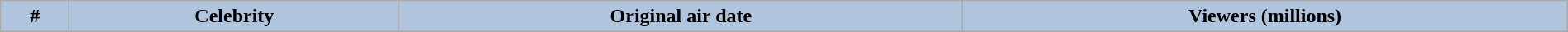<table class="wikitable plainrowheaders sortable" style="width:100%; margin:auto; background:#fff;">
<tr style="background:#b0c4de;">
<th scope="col" style="background:#b0c4de; width:3em;">#</th>
<th scope="col" style="background:#b0c4de;">Celebrity</th>
<th scope="col" style="background:#b0c4de;">Original air date</th>
<th scope="col" style="background:#b0c4de;">Viewers (millions)<br>




</th>
</tr>
</table>
